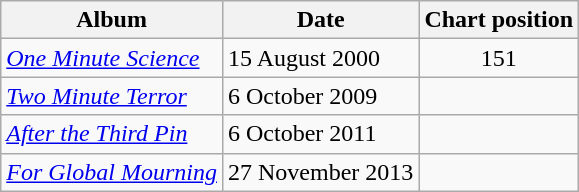<table class="wikitable">
<tr>
<th>Album</th>
<th>Date</th>
<th>Chart position</th>
</tr>
<tr>
<td><em><a href='#'>One Minute Science</a></em></td>
<td>15 August 2000</td>
<td style="text-align:center;">151</td>
</tr>
<tr>
<td><em><a href='#'>Two Minute Terror</a></em></td>
<td>6 October 2009</td>
<td style="text-align:center;"></td>
</tr>
<tr>
<td><em><a href='#'>After the Third Pin</a></em></td>
<td>6 October 2011</td>
<td style="text-align:center;"></td>
</tr>
<tr>
<td><em><a href='#'>For Global Mourning</a></em></td>
<td>27 November 2013</td>
<td style="text-align:center;"></td>
</tr>
</table>
